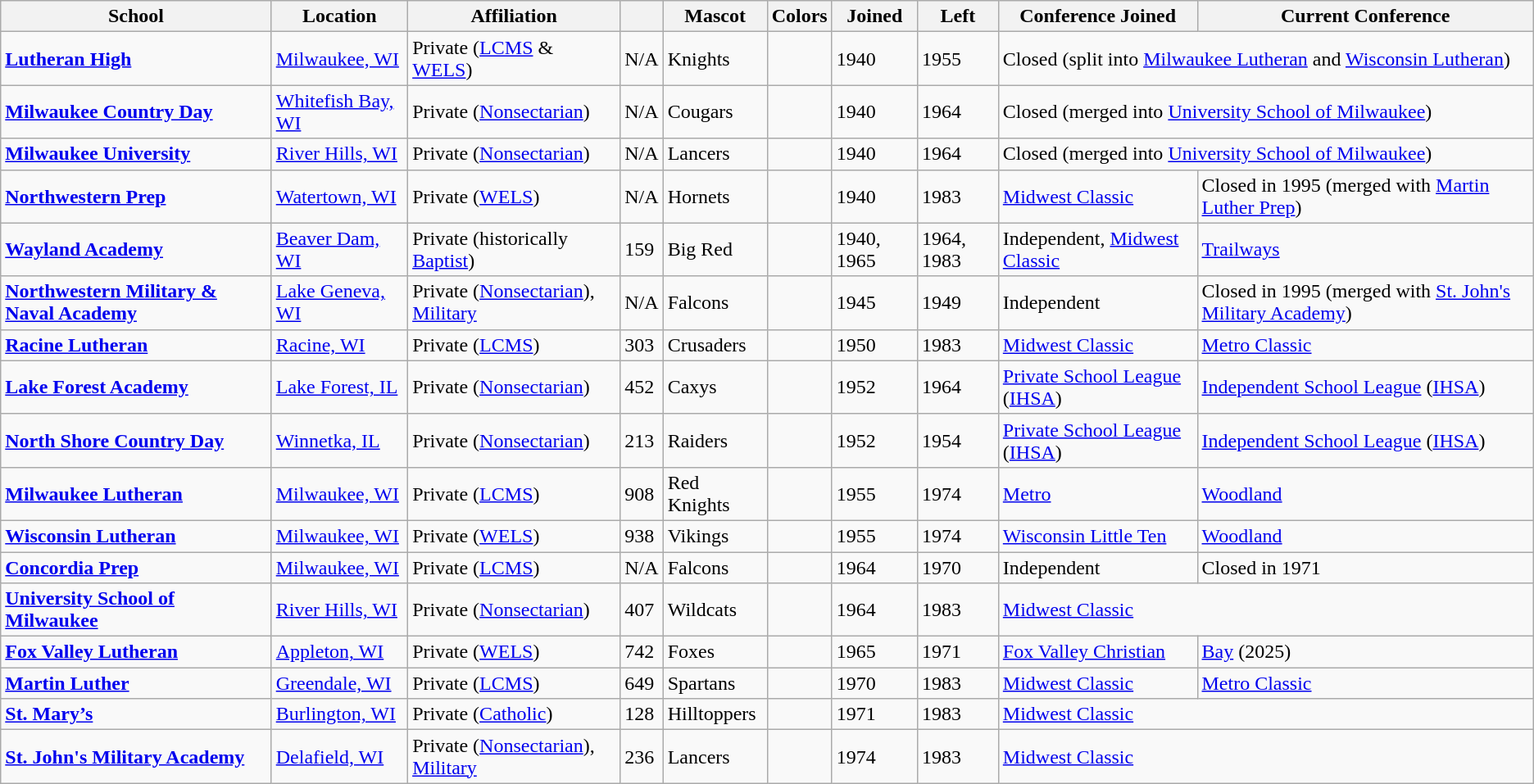<table class="wikitable sortable">
<tr>
<th>School</th>
<th>Location</th>
<th>Affiliation</th>
<th></th>
<th>Mascot</th>
<th>Colors</th>
<th>Joined</th>
<th>Left</th>
<th>Conference Joined</th>
<th>Current Conference</th>
</tr>
<tr>
<td><a href='#'><strong>Lutheran High</strong></a></td>
<td><a href='#'>Milwaukee, WI</a></td>
<td>Private (<a href='#'>LCMS</a> & <a href='#'>WELS</a>)</td>
<td>N/A</td>
<td>Knights</td>
<td> </td>
<td>1940</td>
<td>1955</td>
<td colspan="2">Closed (split into <a href='#'>Milwaukee Lutheran</a> and <a href='#'>Wisconsin Lutheran</a>)</td>
</tr>
<tr>
<td><a href='#'><strong>Milwaukee Country Day</strong></a></td>
<td><a href='#'>Whitefish Bay, WI</a></td>
<td>Private (<a href='#'>Nonsectarian</a>)</td>
<td>N/A</td>
<td>Cougars</td>
<td> </td>
<td>1940</td>
<td>1964</td>
<td colspan="2">Closed (merged into <a href='#'>University School of Milwaukee</a>)</td>
</tr>
<tr>
<td><a href='#'><strong>Milwaukee University</strong></a></td>
<td><a href='#'>River Hills, WI</a></td>
<td>Private (<a href='#'>Nonsectarian</a>)</td>
<td>N/A</td>
<td>Lancers</td>
<td> </td>
<td>1940</td>
<td>1964</td>
<td colspan="2">Closed (merged into <a href='#'>University School of Milwaukee</a>)</td>
</tr>
<tr>
<td><a href='#'><strong>Northwestern Prep</strong></a></td>
<td><a href='#'>Watertown, WI</a></td>
<td>Private (<a href='#'>WELS</a>)</td>
<td>N/A</td>
<td>Hornets</td>
<td> </td>
<td>1940</td>
<td>1983</td>
<td><a href='#'>Midwest Classic</a></td>
<td>Closed in 1995 (merged with <a href='#'>Martin Luther Prep</a>)</td>
</tr>
<tr>
<td><a href='#'><strong>Wayland Academy</strong></a></td>
<td><a href='#'>Beaver Dam, WI</a></td>
<td>Private (historically <a href='#'>Baptist</a>)</td>
<td>159</td>
<td>Big Red</td>
<td> </td>
<td>1940, 1965</td>
<td>1964, 1983</td>
<td>Independent, <a href='#'>Midwest Classic</a></td>
<td><a href='#'>Trailways</a></td>
</tr>
<tr>
<td><a href='#'><strong>Northwestern Military & Naval Academy</strong></a></td>
<td><a href='#'>Lake Geneva, WI</a></td>
<td>Private (<a href='#'>Nonsectarian</a>), <a href='#'>Military</a></td>
<td>N/A</td>
<td>Falcons</td>
<td> </td>
<td>1945</td>
<td>1949</td>
<td>Independent</td>
<td>Closed in 1995 (merged with <a href='#'>St. John's Military Academy</a>)</td>
</tr>
<tr>
<td><a href='#'><strong>Racine Lutheran</strong></a></td>
<td><a href='#'>Racine, WI</a></td>
<td>Private (<a href='#'>LCMS</a>)</td>
<td>303</td>
<td>Crusaders</td>
<td> </td>
<td>1950</td>
<td>1983</td>
<td><a href='#'>Midwest Classic</a></td>
<td><a href='#'>Metro Classic</a></td>
</tr>
<tr>
<td><a href='#'><strong>Lake Forest Academy</strong></a></td>
<td><a href='#'>Lake Forest, IL</a></td>
<td>Private (<a href='#'>Nonsectarian</a>)</td>
<td>452</td>
<td>Caxys</td>
<td> </td>
<td>1952</td>
<td>1964</td>
<td><a href='#'>Private School League</a> (<a href='#'>IHSA</a>)</td>
<td><a href='#'>Independent School League</a> (<a href='#'>IHSA</a>)</td>
</tr>
<tr>
<td><a href='#'><strong>North Shore Country Day</strong></a></td>
<td><a href='#'>Winnetka, IL</a></td>
<td>Private (<a href='#'>Nonsectarian</a>)</td>
<td>213</td>
<td>Raiders</td>
<td> </td>
<td>1952</td>
<td>1954</td>
<td><a href='#'>Private School League</a> (<a href='#'>IHSA</a>)</td>
<td><a href='#'>Independent School League</a> (<a href='#'>IHSA</a>)</td>
</tr>
<tr>
<td><a href='#'><strong>Milwaukee Lutheran</strong></a></td>
<td><a href='#'>Milwaukee, WI</a></td>
<td>Private (<a href='#'>LCMS</a>)</td>
<td>908</td>
<td>Red Knights</td>
<td> </td>
<td>1955</td>
<td>1974</td>
<td><a href='#'>Metro</a></td>
<td><a href='#'>Woodland</a></td>
</tr>
<tr>
<td><a href='#'><strong>Wisconsin Lutheran</strong></a></td>
<td><a href='#'>Milwaukee, WI</a></td>
<td>Private (<a href='#'>WELS</a>)</td>
<td>938</td>
<td>Vikings</td>
<td> </td>
<td>1955</td>
<td>1974</td>
<td><a href='#'>Wisconsin Little Ten</a></td>
<td><a href='#'>Woodland</a></td>
</tr>
<tr>
<td><a href='#'><strong>Concordia Prep</strong></a></td>
<td><a href='#'>Milwaukee, WI</a></td>
<td>Private (<a href='#'>LCMS</a>)</td>
<td>N/A</td>
<td>Falcons</td>
<td> </td>
<td>1964</td>
<td>1970</td>
<td>Independent</td>
<td>Closed in 1971</td>
</tr>
<tr>
<td><a href='#'><strong>University School of Milwaukee</strong></a></td>
<td><a href='#'>River Hills, WI</a></td>
<td>Private (<a href='#'>Nonsectarian</a>)</td>
<td>407</td>
<td>Wildcats</td>
<td> </td>
<td>1964</td>
<td>1983</td>
<td colspan="2"><a href='#'>Midwest Classic</a></td>
</tr>
<tr>
<td><a href='#'><strong>Fox Valley Lutheran</strong></a></td>
<td><a href='#'>Appleton, WI</a></td>
<td>Private (<a href='#'>WELS</a>)</td>
<td>742</td>
<td>Foxes</td>
<td> </td>
<td>1965</td>
<td>1971</td>
<td><a href='#'>Fox Valley Christian</a></td>
<td><a href='#'>Bay</a> (2025)</td>
</tr>
<tr>
<td><a href='#'><strong>Martin Luther</strong></a></td>
<td><a href='#'>Greendale, WI</a></td>
<td>Private (<a href='#'>LCMS</a>)</td>
<td>649</td>
<td>Spartans</td>
<td> </td>
<td>1970</td>
<td>1983</td>
<td><a href='#'>Midwest Classic</a></td>
<td><a href='#'>Metro Classic</a></td>
</tr>
<tr>
<td><a href='#'><strong>St. Mary’s</strong></a></td>
<td><a href='#'>Burlington, WI</a></td>
<td>Private (<a href='#'>Catholic</a>)</td>
<td>128</td>
<td>Hilltoppers</td>
<td> </td>
<td>1971</td>
<td>1983</td>
<td colspan="2"><a href='#'>Midwest Classic</a></td>
</tr>
<tr>
<td><a href='#'><strong>St. John's Military Academy</strong></a></td>
<td><a href='#'>Delafield, WI</a></td>
<td>Private (<a href='#'>Nonsectarian</a>), <a href='#'>Military</a></td>
<td>236</td>
<td>Lancers</td>
<td> </td>
<td>1974</td>
<td>1983</td>
<td colspan="2"><a href='#'>Midwest Classic</a></td>
</tr>
</table>
